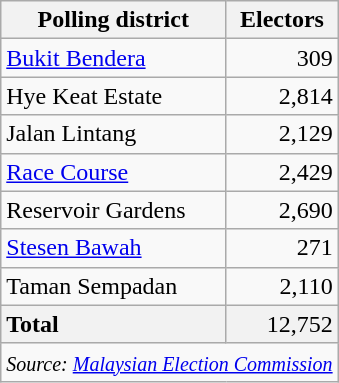<table class="wikitable sortable">
<tr>
<th>Polling district</th>
<th>Electors</th>
</tr>
<tr>
<td><a href='#'>Bukit Bendera</a></td>
<td align="right">309</td>
</tr>
<tr>
<td>Hye Keat Estate</td>
<td align="right">2,814</td>
</tr>
<tr>
<td>Jalan Lintang</td>
<td align="right">2,129</td>
</tr>
<tr>
<td><a href='#'>Race Course</a></td>
<td align="right">2,429</td>
</tr>
<tr>
<td>Reservoir Gardens</td>
<td align="right">2,690</td>
</tr>
<tr>
<td><a href='#'>Stesen Bawah</a></td>
<td align="right">271</td>
</tr>
<tr>
<td>Taman Sempadan</td>
<td align="right">2,110</td>
</tr>
<tr>
<td style="background: #f2f2f2"><strong>Total</strong></td>
<td style="background: #f2f2f2" align="right">12,752</td>
</tr>
<tr>
<td colspan="2"  align="right"><small><em>Source: <a href='#'>Malaysian Election Commission</a></em></small></td>
</tr>
</table>
